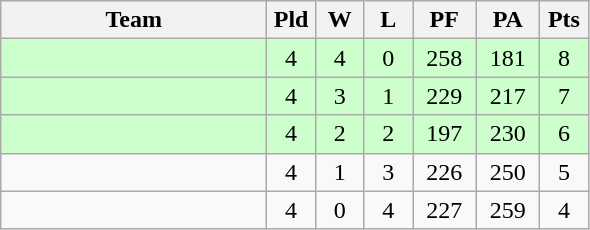<table class="wikitable" style="text-align:center;">
<tr>
<th width=170>Team</th>
<th width=25>Pld</th>
<th width=25>W</th>
<th width=25>L</th>
<th width=35>PF</th>
<th width=35>PA</th>
<th width=25>Pts</th>
</tr>
<tr bgcolor=#ccffcc>
<td align="left"></td>
<td>4</td>
<td>4</td>
<td>0</td>
<td>258</td>
<td>181</td>
<td>8</td>
</tr>
<tr bgcolor=#ccffcc>
<td align="left"><em></em></td>
<td>4</td>
<td>3</td>
<td>1</td>
<td>229</td>
<td>217</td>
<td>7</td>
</tr>
<tr bgcolor=#ccffcc>
<td align="left"></td>
<td>4</td>
<td>2</td>
<td>2</td>
<td>197</td>
<td>230</td>
<td>6</td>
</tr>
<tr bgcolor=>
<td align="left"></td>
<td>4</td>
<td>1</td>
<td>3</td>
<td>226</td>
<td>250</td>
<td>5</td>
</tr>
<tr bgcolor=>
<td align="left"></td>
<td>4</td>
<td>0</td>
<td>4</td>
<td>227</td>
<td>259</td>
<td>4</td>
</tr>
</table>
